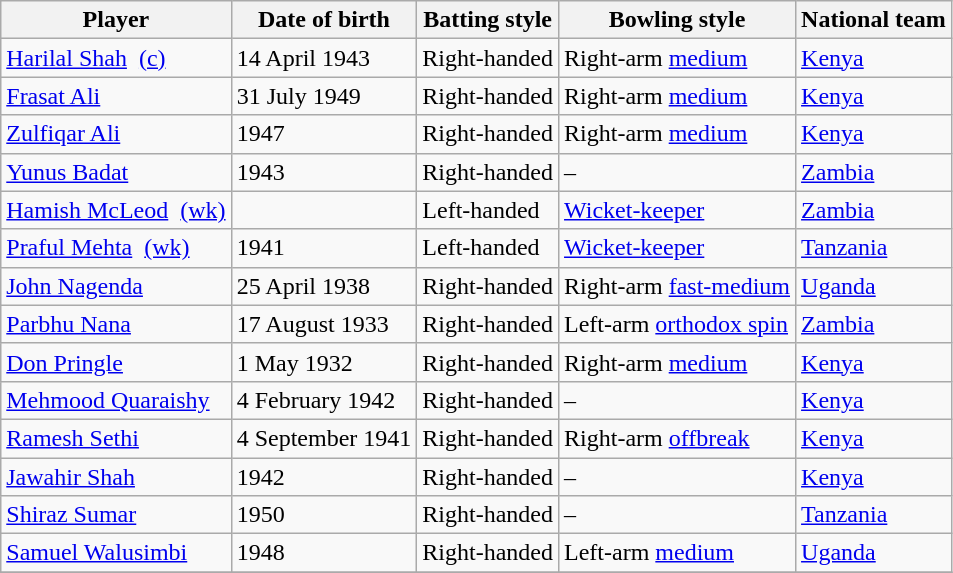<table class="wikitable">
<tr>
<th>Player</th>
<th>Date of birth</th>
<th>Batting style</th>
<th>Bowling style</th>
<th>National team</th>
</tr>
<tr>
<td><a href='#'>Harilal Shah</a>  <a href='#'>(c)</a></td>
<td>14 April 1943</td>
<td>Right-handed</td>
<td>Right-arm <a href='#'>medium</a></td>
<td><a href='#'>Kenya</a></td>
</tr>
<tr>
<td><a href='#'>Frasat Ali</a></td>
<td>31 July 1949</td>
<td>Right-handed</td>
<td>Right-arm <a href='#'>medium</a></td>
<td><a href='#'>Kenya</a></td>
</tr>
<tr>
<td><a href='#'>Zulfiqar Ali</a></td>
<td>1947</td>
<td>Right-handed</td>
<td>Right-arm <a href='#'>medium</a></td>
<td><a href='#'>Kenya</a></td>
</tr>
<tr>
<td><a href='#'>Yunus Badat</a></td>
<td>1943</td>
<td>Right-handed</td>
<td>–</td>
<td><a href='#'>Zambia</a></td>
</tr>
<tr>
<td><a href='#'>Hamish McLeod</a>  <a href='#'>(wk)</a></td>
<td></td>
<td>Left-handed</td>
<td><a href='#'>Wicket-keeper</a></td>
<td><a href='#'>Zambia</a></td>
</tr>
<tr>
<td><a href='#'>Praful Mehta</a>  <a href='#'>(wk)</a></td>
<td>1941</td>
<td>Left-handed</td>
<td><a href='#'>Wicket-keeper</a></td>
<td><a href='#'>Tanzania</a></td>
</tr>
<tr>
<td><a href='#'>John Nagenda</a></td>
<td>25 April 1938</td>
<td>Right-handed</td>
<td>Right-arm <a href='#'>fast-medium</a></td>
<td><a href='#'>Uganda</a></td>
</tr>
<tr>
<td><a href='#'>Parbhu Nana</a></td>
<td>17 August 1933</td>
<td>Right-handed</td>
<td>Left-arm <a href='#'>orthodox spin</a></td>
<td><a href='#'>Zambia</a></td>
</tr>
<tr>
<td><a href='#'>Don Pringle</a></td>
<td>1 May 1932</td>
<td>Right-handed</td>
<td>Right-arm <a href='#'>medium</a></td>
<td><a href='#'>Kenya</a></td>
</tr>
<tr>
<td><a href='#'>Mehmood Quaraishy</a></td>
<td>4 February 1942</td>
<td>Right-handed</td>
<td>–</td>
<td><a href='#'>Kenya</a></td>
</tr>
<tr>
<td><a href='#'>Ramesh Sethi</a></td>
<td>4 September 1941</td>
<td>Right-handed</td>
<td>Right-arm <a href='#'>offbreak</a></td>
<td><a href='#'>Kenya</a></td>
</tr>
<tr>
<td><a href='#'>Jawahir Shah</a></td>
<td>1942</td>
<td>Right-handed</td>
<td>–</td>
<td><a href='#'>Kenya</a></td>
</tr>
<tr>
<td><a href='#'>Shiraz Sumar</a></td>
<td>1950</td>
<td>Right-handed</td>
<td>–</td>
<td><a href='#'>Tanzania</a></td>
</tr>
<tr>
<td><a href='#'>Samuel Walusimbi</a></td>
<td>1948</td>
<td>Right-handed</td>
<td>Left-arm <a href='#'>medium</a></td>
<td><a href='#'>Uganda</a></td>
</tr>
<tr>
</tr>
</table>
